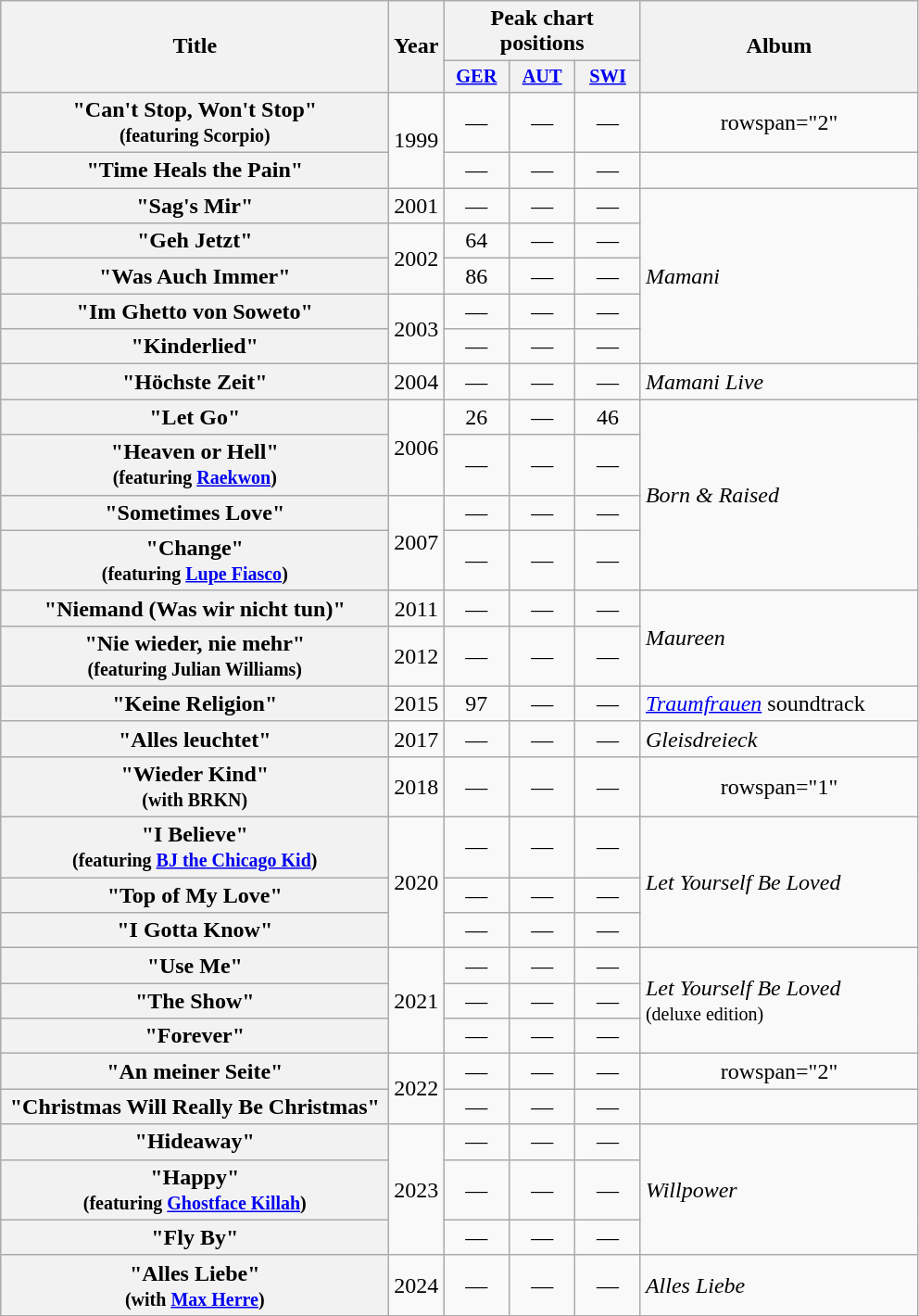<table class="wikitable plainrowheaders" style="text-align:center;">
<tr>
<th scope="col" rowspan="2" style="width:17em;">Title</th>
<th scope="col" rowspan="2">Year</th>
<th scope="col" colspan="3">Peak chart positions</th>
<th scope="col" rowspan="2" style="width:12em;">Album</th>
</tr>
<tr>
<th style="width:3em;font-size:85%"><a href='#'>GER</a><br></th>
<th style="width:3em;font-size:85%"><a href='#'>AUT</a><br></th>
<th style="width:3em;font-size:85%"><a href='#'>SWI</a><br></th>
</tr>
<tr>
<th scope="row">"Can't Stop, Won't Stop" <br><small>(featuring Scorpio)</small></th>
<td style="text-align:center;" rowspan="2">1999</td>
<td style="text-align:center;">—</td>
<td style="text-align:center;">—</td>
<td style="text-align:center;">—</td>
<td>rowspan="2" </td>
</tr>
<tr>
<th scope="row">"Time Heals the Pain"</th>
<td style="text-align:center;">—</td>
<td style="text-align:center;">—</td>
<td style="text-align:center;">—</td>
</tr>
<tr>
<th scope="row">"Sag's Mir"</th>
<td style="text-align:center;">2001</td>
<td style="text-align:center;">—</td>
<td style="text-align:center;">—</td>
<td style="text-align:center;">—</td>
<td style="text-align:left;" rowspan="5"><em>Mamani</em></td>
</tr>
<tr>
<th scope="row">"Geh Jetzt"</th>
<td style="text-align:center;" rowspan="2">2002</td>
<td style="text-align:center;">64</td>
<td style="text-align:center;">—</td>
<td style="text-align:center;">—</td>
</tr>
<tr>
<th scope="row">"Was Auch Immer"</th>
<td style="text-align:center;">86</td>
<td style="text-align:center;">—</td>
<td style="text-align:center;">—</td>
</tr>
<tr>
<th scope="row">"Im Ghetto von Soweto"</th>
<td style="text-align:center;" rowspan="2">2003</td>
<td style="text-align:center;">—</td>
<td style="text-align:center;">—</td>
<td style="text-align:center;">—</td>
</tr>
<tr>
<th scope="row">"Kinderlied"</th>
<td style="text-align:center;">—</td>
<td style="text-align:center;">—</td>
<td style="text-align:center;">—</td>
</tr>
<tr>
<th scope="row">"Höchste Zeit"</th>
<td style="text-align:center;">2004</td>
<td style="text-align:center;">—</td>
<td style="text-align:center;">—</td>
<td style="text-align:center;">—</td>
<td style="text-align:left;"><em>Mamani Live</em></td>
</tr>
<tr>
<th scope="row">"Let Go"</th>
<td style="text-align:center;" rowspan="2">2006</td>
<td style="text-align:center;">26</td>
<td style="text-align:center;">—</td>
<td style="text-align:center;">46</td>
<td style="text-align:left;" rowspan="4"><em>Born & Raised</em></td>
</tr>
<tr>
<th scope="row">"Heaven or Hell" <br><small>(featuring <a href='#'>Raekwon</a>)</small></th>
<td style="text-align:center;">—</td>
<td style="text-align:center;">—</td>
<td style="text-align:center;">—</td>
</tr>
<tr>
<th scope="row">"Sometimes Love"</th>
<td style="text-align:center;" rowspan="2">2007</td>
<td style="text-align:center;">—</td>
<td style="text-align:center;">—</td>
<td style="text-align:center;">—</td>
</tr>
<tr>
<th scope="row">"Change" <br><small>(featuring <a href='#'>Lupe Fiasco</a>)</small></th>
<td style="text-align:center;">—</td>
<td style="text-align:center;">—</td>
<td style="text-align:center;">—</td>
</tr>
<tr>
<th scope="row">"Niemand (Was wir nicht tun)"</th>
<td style="text-align:center;">2011</td>
<td style="text-align:center;">—</td>
<td style="text-align:center;">—</td>
<td style="text-align:center;">—</td>
<td style="text-align:left;" rowspan="2"><em>Maureen</em></td>
</tr>
<tr>
<th scope="row">"Nie wieder, nie mehr" <br><small>(featuring Julian Williams)</small></th>
<td style="text-align:center;">2012</td>
<td style="text-align:center;">—</td>
<td style="text-align:center;">—</td>
<td style="text-align:center;">—</td>
</tr>
<tr>
<th scope="row">"Keine Religion"</th>
<td style="text-align:center;">2015</td>
<td style="text-align:center;">97</td>
<td style="text-align:center;">—</td>
<td style="text-align:center;">—</td>
<td style="text-align:left;"><em><a href='#'>Traumfrauen</a></em> soundtrack</td>
</tr>
<tr>
<th scope="row">"Alles leuchtet"</th>
<td style="text-align:center;">2017</td>
<td style="text-align:center;">—</td>
<td style="text-align:center;">—</td>
<td style="text-align:center;">—</td>
<td style="text-align:left;"><em>Gleisdreieck</em></td>
</tr>
<tr>
<th scope="row">"Wieder Kind" <br><small>(with BRKN)</small></th>
<td style="text-align:center;">2018</td>
<td style="text-align:center;">—</td>
<td style="text-align:center;">—</td>
<td style="text-align:center;">—</td>
<td>rowspan="1" </td>
</tr>
<tr>
<th scope="row">"I Believe" <br><small>(featuring <a href='#'>BJ the Chicago Kid</a>)</small></th>
<td style="text-align:center;" rowspan="3">2020</td>
<td style="text-align:center;">—</td>
<td style="text-align:center;">—</td>
<td style="text-align:center;">—</td>
<td style="text-align:left;" rowspan="3"><em>Let Yourself Be Loved</em></td>
</tr>
<tr>
<th scope="row">"Top of My Love"</th>
<td style="text-align:center;">—</td>
<td style="text-align:center;">—</td>
<td style="text-align:center;">—</td>
</tr>
<tr>
<th scope="row">"I Gotta Know"</th>
<td style="text-align:center;">—</td>
<td style="text-align:center;">—</td>
<td style="text-align:center;">—</td>
</tr>
<tr>
<th scope="row">"Use Me"</th>
<td style="text-align:center;" rowspan="3">2021</td>
<td style="text-align:center;">—</td>
<td style="text-align:center;">—</td>
<td style="text-align:center;">—</td>
<td style="text-align:left;" rowspan="3"><em>Let Yourself Be Loved</em> <br><small>(deluxe edition)</small></td>
</tr>
<tr>
<th scope="row">"The Show"</th>
<td style="text-align:center;">—</td>
<td style="text-align:center;">—</td>
<td style="text-align:center;">—</td>
</tr>
<tr>
<th scope="row">"Forever"</th>
<td style="text-align:center;">—</td>
<td style="text-align:center;">—</td>
<td style="text-align:center;">—</td>
</tr>
<tr>
<th scope="row">"An meiner Seite"</th>
<td style="text-align:center;" rowspan="2">2022</td>
<td style="text-align:center;">—</td>
<td style="text-align:center;">—</td>
<td style="text-align:center;">—</td>
<td>rowspan="2" </td>
</tr>
<tr>
<th scope="row">"Christmas Will Really Be Christmas"</th>
<td style="text-align:center;">—</td>
<td style="text-align:center;">—</td>
<td style="text-align:center;">—</td>
</tr>
<tr>
<th scope="row">"Hideaway"</th>
<td style="text-align:center;" rowspan="3">2023</td>
<td style="text-align:center;">—</td>
<td style="text-align:center;">—</td>
<td style="text-align:center;">—</td>
<td style="text-align:left;" rowspan="3"><em>Willpower</em></td>
</tr>
<tr>
<th scope="row">"Happy" <br><small>(featuring <a href='#'>Ghostface Killah</a>)</small></th>
<td style="text-align:center;">—</td>
<td style="text-align:center;">—</td>
<td style="text-align:center;">—</td>
</tr>
<tr>
<th scope="row">"Fly By"</th>
<td style="text-align:center;">—</td>
<td style="text-align:center;">—</td>
<td style="text-align:center;">—</td>
</tr>
<tr>
<th scope="row">"Alles Liebe" <br><small>(with <a href='#'>Max Herre</a>)</small></th>
<td style="text-align:center;" rowspan="1">2024</td>
<td style="text-align:center;">—</td>
<td style="text-align:center;">—</td>
<td style="text-align:center;">—</td>
<td style="text-align:left;" rowspan="3"><em>Alles Liebe</em></td>
</tr>
<tr>
</tr>
</table>
